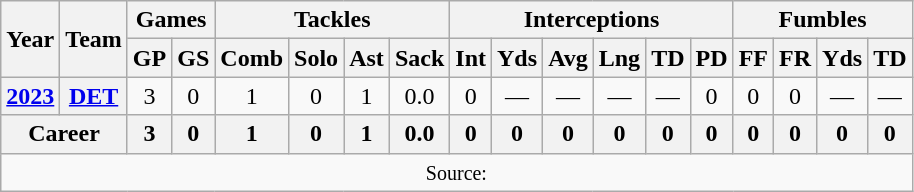<table class="wikitable" style="text-align:center;">
<tr>
<th rowspan="2">Year</th>
<th rowspan="2">Team</th>
<th colspan="2">Games</th>
<th colspan="4">Tackles</th>
<th colspan="6">Interceptions</th>
<th colspan="4">Fumbles</th>
</tr>
<tr>
<th>GP</th>
<th>GS</th>
<th>Comb</th>
<th>Solo</th>
<th>Ast</th>
<th>Sack</th>
<th>Int</th>
<th>Yds</th>
<th>Avg</th>
<th>Lng</th>
<th>TD</th>
<th>PD</th>
<th>FF</th>
<th>FR</th>
<th>Yds</th>
<th>TD</th>
</tr>
<tr>
<th><a href='#'>2023</a></th>
<th><a href='#'>DET</a></th>
<td>3</td>
<td>0</td>
<td>1</td>
<td>0</td>
<td>1</td>
<td>0.0</td>
<td>0</td>
<td>—</td>
<td>—</td>
<td>—</td>
<td>—</td>
<td>0</td>
<td>0</td>
<td>0</td>
<td>—</td>
<td>—</td>
</tr>
<tr>
<th colspan="2">Career</th>
<th>3</th>
<th>0</th>
<th>1</th>
<th>0</th>
<th>1</th>
<th>0.0</th>
<th>0</th>
<th>0</th>
<th>0</th>
<th>0</th>
<th>0</th>
<th>0</th>
<th>0</th>
<th>0</th>
<th>0</th>
<th>0</th>
</tr>
<tr>
<td colspan="18"><small>Source: </small></td>
</tr>
</table>
